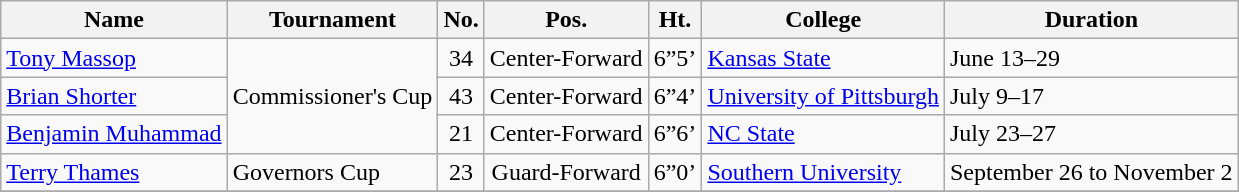<table class="wikitable" border="1">
<tr>
<th>Name</th>
<th>Tournament</th>
<th>No.</th>
<th>Pos.</th>
<th>Ht.</th>
<th>College</th>
<th>Duration</th>
</tr>
<tr>
<td><a href='#'>Tony Massop</a></td>
<td rowspan="3">Commissioner's Cup</td>
<td align=center>34</td>
<td align=center>Center-Forward</td>
<td align=center>6”5’</td>
<td><a href='#'>Kansas State</a></td>
<td>June 13–29</td>
</tr>
<tr>
<td><a href='#'>Brian Shorter</a></td>
<td align=center>43</td>
<td align=center>Center-Forward</td>
<td align=center>6”4’</td>
<td><a href='#'>University of Pittsburgh</a></td>
<td>July 9–17</td>
</tr>
<tr>
<td><a href='#'>Benjamin Muhammad</a></td>
<td align=center>21</td>
<td align=center>Center-Forward</td>
<td align=center>6”6’</td>
<td><a href='#'>NC State</a></td>
<td>July 23–27</td>
</tr>
<tr>
<td><a href='#'>Terry Thames</a></td>
<td>Governors Cup</td>
<td align=center>23</td>
<td align=center>Guard-Forward</td>
<td align=center>6”0’</td>
<td><a href='#'>Southern University</a></td>
<td>September 26 to November 2</td>
</tr>
<tr>
</tr>
</table>
